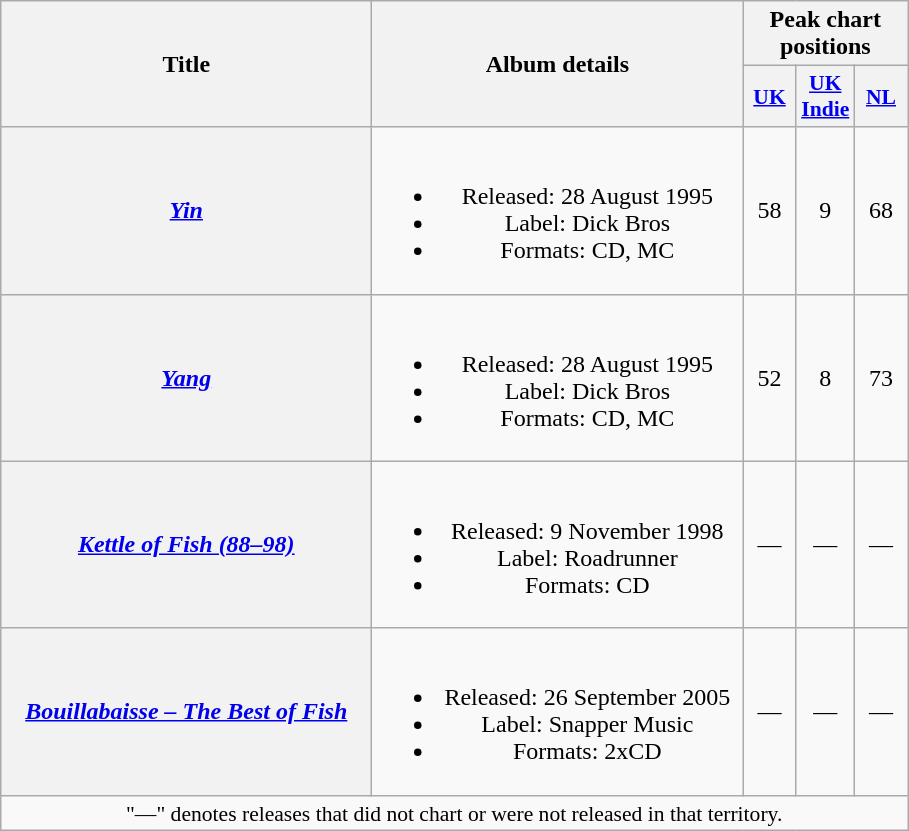<table class="wikitable plainrowheaders" style="text-align:center;">
<tr>
<th rowspan="2" scope="col" style="width:15em;">Title</th>
<th rowspan="2" scope="col" style="width:15em;">Album details</th>
<th colspan="3">Peak chart positions</th>
</tr>
<tr>
<th scope="col" style="width:2em;font-size:90%;"><a href='#'>UK</a><br></th>
<th scope="col" style="width:2em;font-size:90%;"><a href='#'>UK Indie</a><br></th>
<th scope="col" style="width:2em;font-size:90%;"><a href='#'>NL</a><br></th>
</tr>
<tr>
<th scope="row"><em><a href='#'>Yin</a></em></th>
<td><br><ul><li>Released: 28 August 1995</li><li>Label: Dick Bros</li><li>Formats: CD, MC</li></ul></td>
<td>58</td>
<td>9</td>
<td>68</td>
</tr>
<tr>
<th scope="row"><em><a href='#'>Yang</a></em></th>
<td><br><ul><li>Released: 28 August 1995</li><li>Label: Dick Bros</li><li>Formats: CD, MC</li></ul></td>
<td>52</td>
<td>8</td>
<td>73</td>
</tr>
<tr>
<th scope="row"><em><a href='#'>Kettle of Fish (88–98)</a></em></th>
<td><br><ul><li>Released: 9 November 1998</li><li>Label: Roadrunner</li><li>Formats: CD</li></ul></td>
<td>—</td>
<td>—</td>
<td>—</td>
</tr>
<tr>
<th scope="row"><a href='#'><em>Bouillabaisse – The Best of Fish</em></a></th>
<td><br><ul><li>Released: 26 September 2005</li><li>Label: Snapper Music</li><li>Formats: 2xCD</li></ul></td>
<td>—</td>
<td>—</td>
<td>—</td>
</tr>
<tr>
<td colspan="5" style="font-size:90%">"—" denotes releases that did not chart or were not released in that territory.</td>
</tr>
</table>
